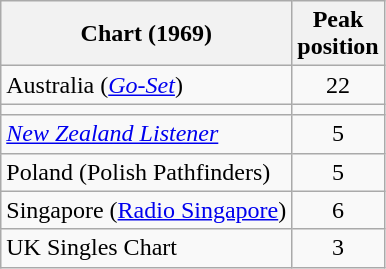<table class="wikitable sortable">
<tr>
<th align="left">Chart (1969)</th>
<th style="text-align:center;">Peak<br>position</th>
</tr>
<tr>
<td align="left">Australia (<em><a href='#'>Go-Set</a></em>)</td>
<td style="text-align:center;">22</td>
</tr>
<tr>
<td></td>
</tr>
<tr>
<td align="left"><em><a href='#'>New Zealand Listener</a></em></td>
<td style="text-align:center;">5</td>
</tr>
<tr>
<td align="left">Poland (Polish Pathfinders)</td>
<td style="text-align:center;">5</td>
</tr>
<tr>
<td align="left">Singapore (<a href='#'>Radio Singapore</a>)</td>
<td style="text-align:center;">6</td>
</tr>
<tr>
<td align="left">UK Singles Chart</td>
<td style="text-align:center;">3</td>
</tr>
</table>
